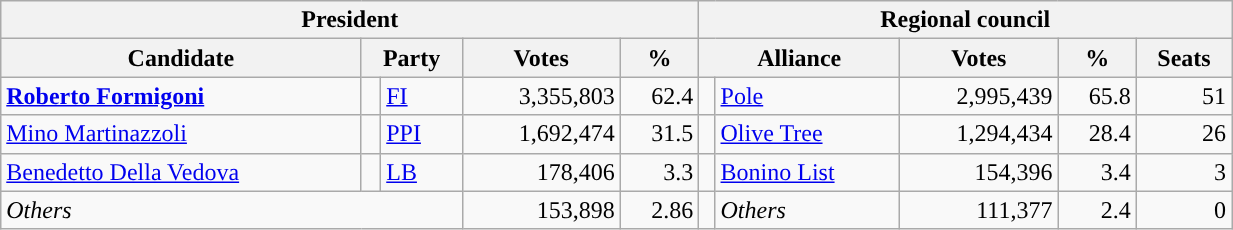<table class="wikitable" style="text-align:right; style="width=65%">
<tr>
<th colspan="5">President</th>
<th colspan="7">Regional council</th>
</tr>
<tr>
<th>Candidate</th>
<th colspan="2">Party</th>
<th>Votes</th>
<th>%</th>
<th colspan="2">Alliance</th>
<th>Votes</th>
<th>%</th>
<th>Seats</th>
</tr>
<tr>
<td style="text-align:left"><strong><a href='#'>Roberto Formigoni</a></strong></td>
<td></td>
<td style="text-align:left"><a href='#'>FI</a></td>
<td>3,355,803</td>
<td>62.4</td>
<td></td>
<td style="text-align:left"><a href='#'>Pole</a></td>
<td>2,995,439</td>
<td>65.8</td>
<td>51</td>
</tr>
<tr>
<td style="text-align:left"><a href='#'>Mino Martinazzoli</a></td>
<td></td>
<td style="text-align:left"><a href='#'>PPI</a></td>
<td>1,692,474</td>
<td>31.5</td>
<td></td>
<td style="text-align:left"><a href='#'>Olive Tree</a></td>
<td>1,294,434</td>
<td>28.4</td>
<td>26</td>
</tr>
<tr>
<td style="text-align:left"><a href='#'>Benedetto Della Vedova</a></td>
<td></td>
<td style="text-align:left"><a href='#'>LB</a></td>
<td>178,406</td>
<td>3.3</td>
<td></td>
<td style="text-align:left"><a href='#'>Bonino List</a></td>
<td>154,396</td>
<td>3.4</td>
<td>3</td>
</tr>
<tr>
<td colspan="3" style="text-align:left"><em>Others</em></td>
<td>153,898</td>
<td>2.86</td>
<td></td>
<td style="text-align:left"><em>Others</em></td>
<td>111,377</td>
<td>2.4</td>
<td>0</td>
</tr>
</table>
